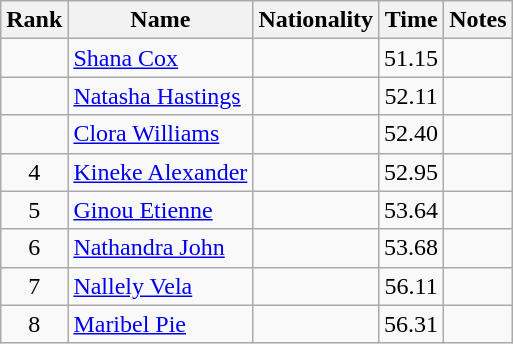<table class="wikitable sortable" style="text-align:center">
<tr>
<th>Rank</th>
<th>Name</th>
<th>Nationality</th>
<th>Time</th>
<th>Notes</th>
</tr>
<tr>
<td align=center></td>
<td align=left><a href='#'>Shana Cox</a></td>
<td align=left></td>
<td>51.15</td>
<td></td>
</tr>
<tr>
<td align=center></td>
<td align=left><a href='#'>Natasha Hastings</a></td>
<td align=left></td>
<td>52.11</td>
<td></td>
</tr>
<tr>
<td align=center></td>
<td align=left><a href='#'>Clora Williams</a></td>
<td align=left></td>
<td>52.40</td>
<td></td>
</tr>
<tr>
<td align=center>4</td>
<td align=left><a href='#'>Kineke Alexander</a></td>
<td align=left></td>
<td>52.95</td>
<td></td>
</tr>
<tr>
<td align=center>5</td>
<td align=left><a href='#'>Ginou Etienne</a></td>
<td align=left></td>
<td>53.64</td>
<td></td>
</tr>
<tr>
<td align=center>6</td>
<td align=left><a href='#'>Nathandra John</a></td>
<td align=left></td>
<td>53.68</td>
<td></td>
</tr>
<tr>
<td align=center>7</td>
<td align=left><a href='#'>Nallely Vela</a></td>
<td align=left></td>
<td>56.11</td>
<td></td>
</tr>
<tr>
<td align=center>8</td>
<td align=left><a href='#'>Maribel Pie</a></td>
<td align=left></td>
<td>56.31</td>
<td></td>
</tr>
</table>
